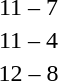<table style="text-align:center">
<tr>
<th width=200></th>
<th width=100></th>
<th width=200></th>
</tr>
<tr>
<td align=right><strong></strong></td>
<td>11 – 7</td>
<td align=left></td>
</tr>
<tr>
<td align=right><strong></strong></td>
<td>11 – 4</td>
<td align=left></td>
</tr>
<tr>
<td align=right><strong></strong></td>
<td>12 – 8</td>
<td align=left></td>
</tr>
</table>
